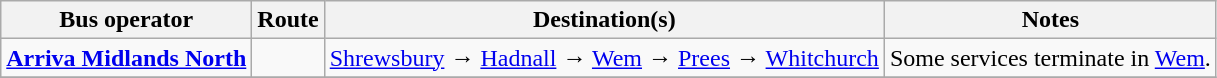<table class="wikitable">
<tr>
<th>Bus operator</th>
<th>Route</th>
<th>Destination(s)</th>
<th>Notes</th>
</tr>
<tr>
<td><strong><a href='#'>Arriva Midlands North</a></strong></td>
<td><strong></strong></td>
<td><a href='#'>Shrewsbury</a> → <a href='#'>Hadnall</a> → <a href='#'>Wem</a> → <a href='#'>Prees</a> → <a href='#'>Whitchurch</a></td>
<td>Some services terminate in <a href='#'>Wem</a>.</td>
</tr>
<tr>
</tr>
</table>
